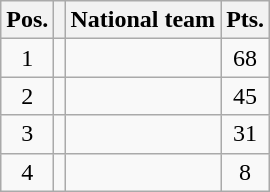<table class=wikitable>
<tr>
<th>Pos.</th>
<th></th>
<th>National team</th>
<th>Pts.</th>
</tr>
<tr align=center>
<td>1</td>
<td></td>
<td align=left></td>
<td>68</td>
</tr>
<tr align=center>
<td>2</td>
<td></td>
<td align=left></td>
<td>45</td>
</tr>
<tr align=center>
<td>3</td>
<td></td>
<td align=left></td>
<td>31</td>
</tr>
<tr align=center>
<td>4</td>
<td></td>
<td align=left></td>
<td>8</td>
</tr>
</table>
